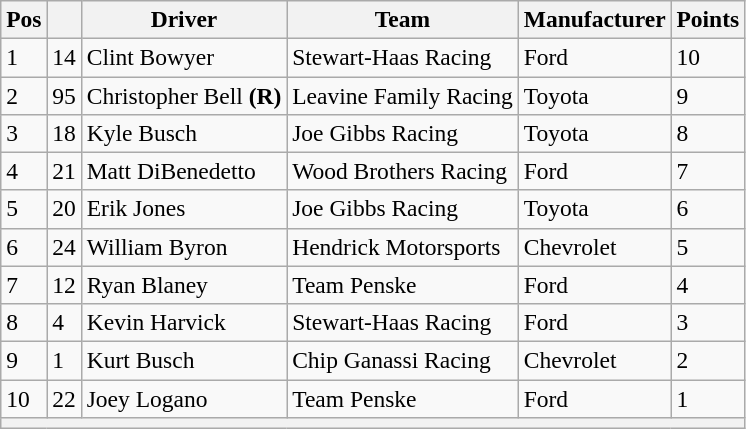<table class="wikitable" style="font-size:98%">
<tr>
<th>Pos</th>
<th></th>
<th>Driver</th>
<th>Team</th>
<th>Manufacturer</th>
<th>Points</th>
</tr>
<tr>
<td>1</td>
<td>14</td>
<td>Clint Bowyer</td>
<td>Stewart-Haas Racing</td>
<td>Ford</td>
<td>10</td>
</tr>
<tr>
<td>2</td>
<td>95</td>
<td>Christopher Bell <strong>(R)</strong></td>
<td>Leavine Family Racing</td>
<td>Toyota</td>
<td>9</td>
</tr>
<tr>
<td>3</td>
<td>18</td>
<td>Kyle Busch</td>
<td>Joe Gibbs Racing</td>
<td>Toyota</td>
<td>8</td>
</tr>
<tr>
<td>4</td>
<td>21</td>
<td>Matt DiBenedetto</td>
<td>Wood Brothers Racing</td>
<td>Ford</td>
<td>7</td>
</tr>
<tr>
<td>5</td>
<td>20</td>
<td>Erik Jones</td>
<td>Joe Gibbs Racing</td>
<td>Toyota</td>
<td>6</td>
</tr>
<tr>
<td>6</td>
<td>24</td>
<td>William Byron</td>
<td>Hendrick Motorsports</td>
<td>Chevrolet</td>
<td>5</td>
</tr>
<tr>
<td>7</td>
<td>12</td>
<td>Ryan Blaney</td>
<td>Team Penske</td>
<td>Ford</td>
<td>4</td>
</tr>
<tr>
<td>8</td>
<td>4</td>
<td>Kevin Harvick</td>
<td>Stewart-Haas Racing</td>
<td>Ford</td>
<td>3</td>
</tr>
<tr>
<td>9</td>
<td>1</td>
<td>Kurt Busch</td>
<td>Chip Ganassi Racing</td>
<td>Chevrolet</td>
<td>2</td>
</tr>
<tr>
<td>10</td>
<td>22</td>
<td>Joey Logano</td>
<td>Team Penske</td>
<td>Ford</td>
<td>1</td>
</tr>
<tr>
<th colspan="6"></th>
</tr>
</table>
